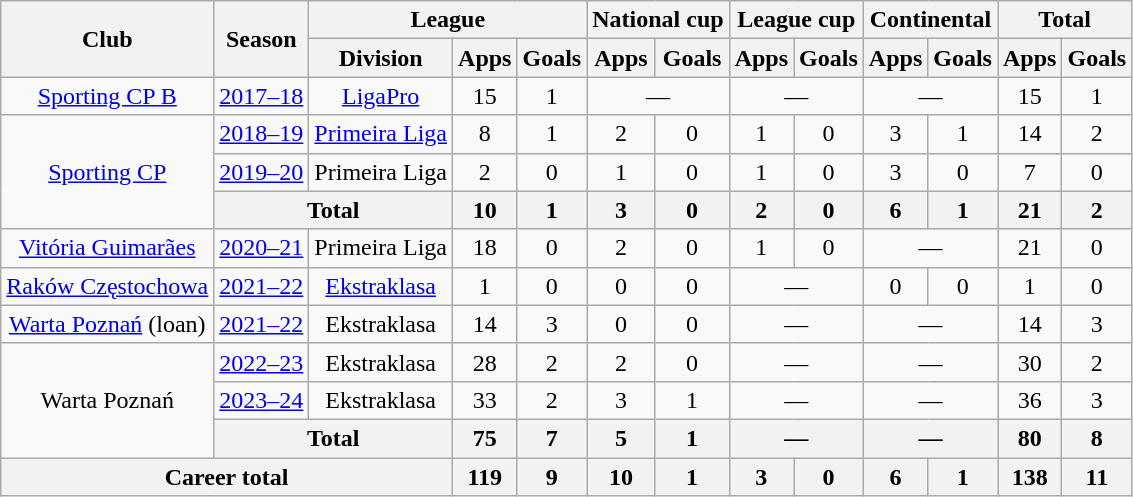<table class="wikitable" style="text-align: center">
<tr>
<th rowspan="2">Club</th>
<th rowspan="2">Season</th>
<th colspan="3">League</th>
<th colspan="2">National cup</th>
<th colspan="2">League cup</th>
<th colspan="2">Continental</th>
<th colspan="2">Total</th>
</tr>
<tr>
<th>Division</th>
<th>Apps</th>
<th>Goals</th>
<th>Apps</th>
<th>Goals</th>
<th>Apps</th>
<th>Goals</th>
<th>Apps</th>
<th>Goals</th>
<th>Apps</th>
<th>Goals</th>
</tr>
<tr>
<td><a href='#'>Sporting CP B</a></td>
<td><a href='#'>2017–18</a></td>
<td><a href='#'>LigaPro</a></td>
<td>15</td>
<td>1</td>
<td colspan="2">—</td>
<td colspan="2">—</td>
<td colspan="2">—</td>
<td>15</td>
<td>1</td>
</tr>
<tr>
<td rowspan="3"><a href='#'>Sporting CP</a></td>
<td><a href='#'>2018–19</a></td>
<td><a href='#'>Primeira Liga</a></td>
<td>8</td>
<td>1</td>
<td>2</td>
<td>0</td>
<td>1</td>
<td>0</td>
<td>3</td>
<td>1</td>
<td>14</td>
<td>2</td>
</tr>
<tr>
<td><a href='#'>2019–20</a></td>
<td>Primeira Liga</td>
<td>2</td>
<td>0</td>
<td>1</td>
<td>0</td>
<td>1</td>
<td>0</td>
<td>3</td>
<td>0</td>
<td>7</td>
<td>0</td>
</tr>
<tr>
<th colspan="2">Total</th>
<th>10</th>
<th>1</th>
<th>3</th>
<th>0</th>
<th>2</th>
<th>0</th>
<th>6</th>
<th>1</th>
<th>21</th>
<th>2</th>
</tr>
<tr>
<td><a href='#'>Vitória Guimarães</a></td>
<td><a href='#'>2020–21</a></td>
<td>Primeira Liga</td>
<td>18</td>
<td>0</td>
<td>2</td>
<td>0</td>
<td>1</td>
<td>0</td>
<td colspan="2">—</td>
<td>21</td>
<td>0</td>
</tr>
<tr>
<td><a href='#'>Raków Częstochowa</a></td>
<td><a href='#'>2021–22</a></td>
<td><a href='#'>Ekstraklasa</a></td>
<td>1</td>
<td>0</td>
<td>0</td>
<td>0</td>
<td colspan="2">—</td>
<td>0</td>
<td>0</td>
<td>1</td>
<td>0</td>
</tr>
<tr>
<td><a href='#'>Warta Poznań</a> (loan)</td>
<td><a href='#'>2021–22</a></td>
<td>Ekstraklasa</td>
<td>14</td>
<td>3</td>
<td>0</td>
<td>0</td>
<td colspan="2">—</td>
<td colspan="2">—</td>
<td>14</td>
<td>3</td>
</tr>
<tr>
<td rowspan="3">Warta Poznań</td>
<td><a href='#'>2022–23</a></td>
<td>Ekstraklasa</td>
<td>28</td>
<td>2</td>
<td>2</td>
<td>0</td>
<td colspan="2">—</td>
<td colspan="2">—</td>
<td>30</td>
<td>2</td>
</tr>
<tr>
<td><a href='#'>2023–24</a></td>
<td>Ekstraklasa</td>
<td>33</td>
<td>2</td>
<td>3</td>
<td>1</td>
<td colspan="2">—</td>
<td colspan="2">—</td>
<td>36</td>
<td>3</td>
</tr>
<tr>
<th colspan="2">Total</th>
<th>75</th>
<th>7</th>
<th>5</th>
<th>1</th>
<th colspan="2">—</th>
<th colspan="2">—</th>
<th>80</th>
<th>8</th>
</tr>
<tr>
<th colspan="3">Career total</th>
<th>119</th>
<th>9</th>
<th>10</th>
<th>1</th>
<th>3</th>
<th>0</th>
<th>6</th>
<th>1</th>
<th>138</th>
<th>11</th>
</tr>
</table>
